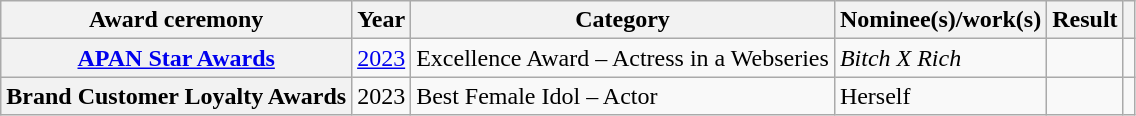<table class="wikitable plainrowheaders sortable">
<tr>
<th scope="col">Award ceremony</th>
<th scope="col">Year</th>
<th scope="col">Category</th>
<th scope="col">Nominee(s)/work(s)</th>
<th scope="col">Result</th>
<th scope="col" class="unsortable"></th>
</tr>
<tr>
<th scope="row"><a href='#'>APAN Star Awards</a></th>
<td style="text-align:center"><a href='#'>2023</a></td>
<td>Excellence Award – Actress in a Webseries</td>
<td><em>Bitch X Rich</em></td>
<td></td>
<td style="text-align:center"></td>
</tr>
<tr>
<th scope="row">Brand Customer Loyalty Awards</th>
<td style="text-align:center">2023</td>
<td>Best Female Idol – Actor</td>
<td>Herself</td>
<td></td>
<td style="text-align:center"></td>
</tr>
</table>
